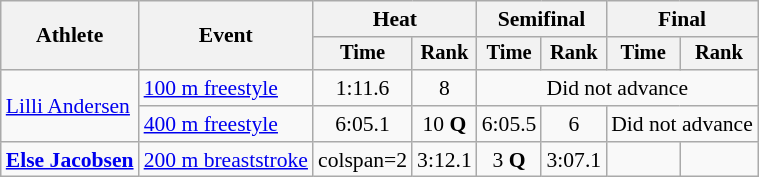<table class=wikitable style="font-size:90%;">
<tr>
<th rowspan=2>Athlete</th>
<th rowspan=2>Event</th>
<th colspan=2>Heat</th>
<th colspan=2>Semifinal</th>
<th colspan=2>Final</th>
</tr>
<tr style="font-size:95%">
<th>Time</th>
<th>Rank</th>
<th>Time</th>
<th>Rank</th>
<th>Time</th>
<th>Rank</th>
</tr>
<tr align=center>
<td rowspan=2 align=left><a href='#'>Lilli Andersen</a></td>
<td align=left><a href='#'>100 m freestyle</a></td>
<td>1:11.6</td>
<td>8</td>
<td colspan=4>Did not advance</td>
</tr>
<tr align=center>
<td align=left><a href='#'>400 m freestyle</a></td>
<td>6:05.1</td>
<td>10 <strong>Q</strong></td>
<td>6:05.5</td>
<td>6</td>
<td colspan=2>Did not advance</td>
</tr>
<tr align=center>
<td align=left><strong><a href='#'>Else Jacobsen</a></strong></td>
<td align=left><a href='#'>200 m breaststroke</a></td>
<td>colspan=2 </td>
<td>3:12.1</td>
<td>3 <strong>Q</strong></td>
<td>3:07.1</td>
<td></td>
</tr>
</table>
